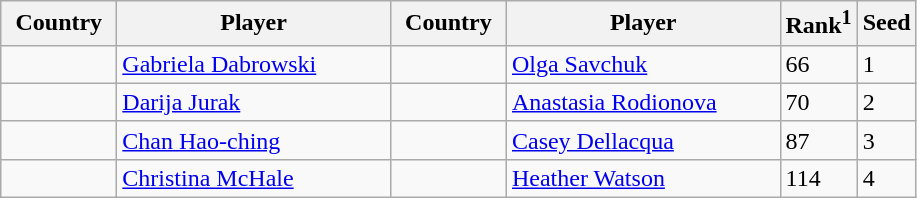<table class="sortable wikitable">
<tr>
<th width="70">Country</th>
<th width="175">Player</th>
<th width="70">Country</th>
<th width="175">Player</th>
<th>Rank<sup>1</sup></th>
<th>Seed</th>
</tr>
<tr>
<td></td>
<td><a href='#'>Gabriela Dabrowski</a></td>
<td></td>
<td><a href='#'>Olga Savchuk</a></td>
<td>66</td>
<td>1</td>
</tr>
<tr>
<td></td>
<td><a href='#'>Darija Jurak</a></td>
<td></td>
<td><a href='#'>Anastasia Rodionova</a></td>
<td>70</td>
<td>2</td>
</tr>
<tr>
<td></td>
<td><a href='#'>Chan Hao-ching</a></td>
<td></td>
<td><a href='#'>Casey Dellacqua</a></td>
<td>87</td>
<td>3</td>
</tr>
<tr>
<td></td>
<td><a href='#'>Christina McHale</a></td>
<td></td>
<td><a href='#'>Heather Watson</a></td>
<td>114</td>
<td>4</td>
</tr>
</table>
